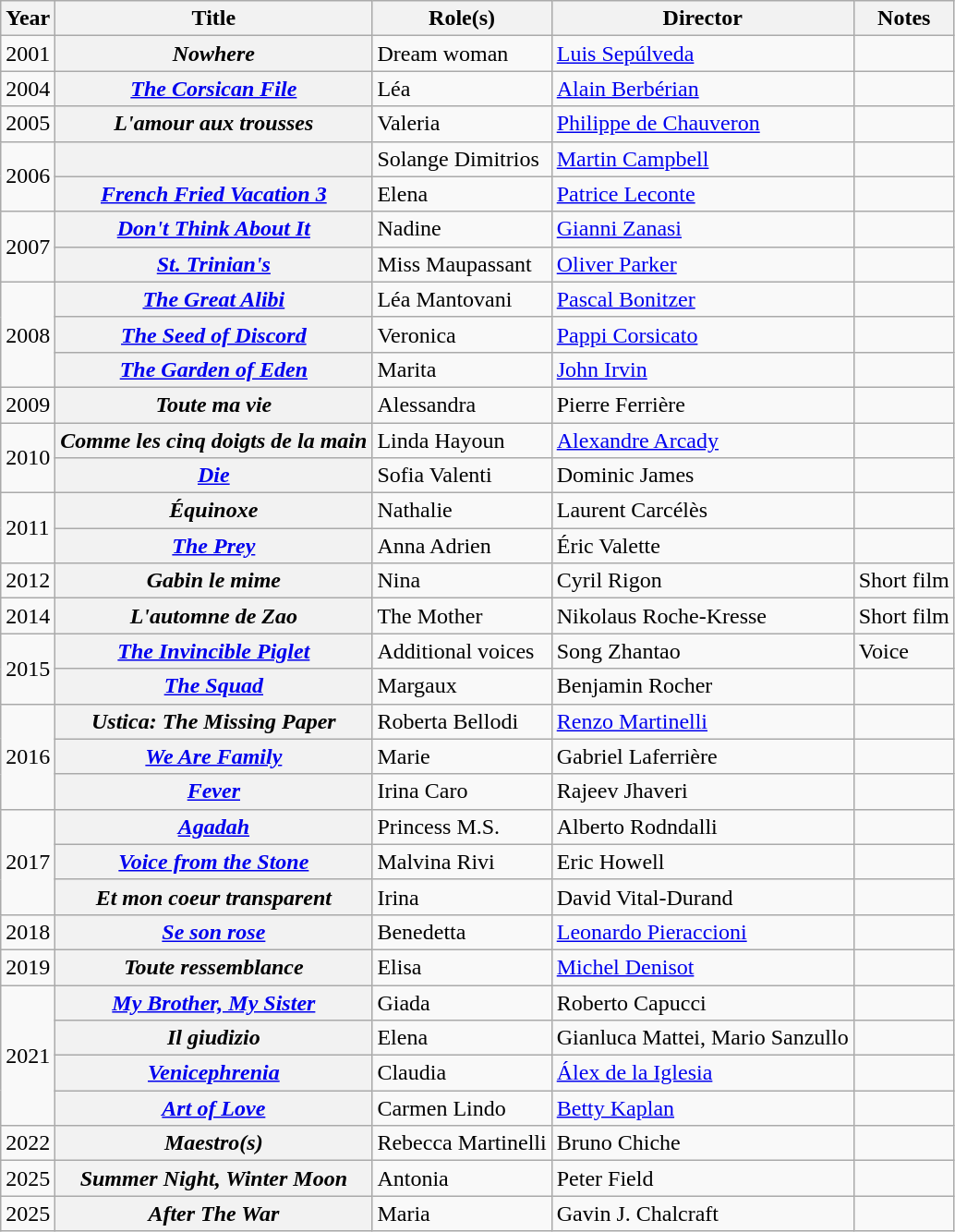<table class="wikitable plainrowheaders sortable">
<tr>
<th scope="col">Year</th>
<th scope="col">Title</th>
<th scope="col">Role(s)</th>
<th scope="col">Director</th>
<th scope="col" class="unsortable">Notes</th>
</tr>
<tr>
<td>2001</td>
<th scope="row"><em>Nowhere</em></th>
<td>Dream woman</td>
<td><a href='#'>Luis Sepúlveda</a></td>
<td></td>
</tr>
<tr>
<td>2004</td>
<th scope="row"><em><a href='#'>The Corsican File</a></em></th>
<td>Léa</td>
<td><a href='#'>Alain Berbérian</a></td>
<td></td>
</tr>
<tr>
<td>2005</td>
<th scope="row"><em>L'amour aux trousses</em></th>
<td>Valeria</td>
<td><a href='#'>Philippe de Chauveron</a></td>
<td></td>
</tr>
<tr>
<td rowspan="2">2006</td>
<th scope="row"></th>
<td>Solange Dimitrios</td>
<td><a href='#'>Martin Campbell</a></td>
<td></td>
</tr>
<tr>
<th scope="row"><em><a href='#'>French Fried Vacation 3</a></em></th>
<td>Elena</td>
<td><a href='#'>Patrice Leconte</a></td>
<td></td>
</tr>
<tr>
<td rowspan="2">2007</td>
<th scope="row"><em><a href='#'>Don't Think About It</a></em></th>
<td>Nadine</td>
<td><a href='#'>Gianni Zanasi</a></td>
<td></td>
</tr>
<tr>
<th scope="row"><em><a href='#'>St. Trinian's</a></em></th>
<td>Miss Maupassant</td>
<td><a href='#'>Oliver Parker</a></td>
<td></td>
</tr>
<tr>
<td rowspan="3">2008</td>
<th scope="row"><em><a href='#'>The Great Alibi</a></em></th>
<td>Léa Mantovani</td>
<td><a href='#'>Pascal Bonitzer</a></td>
<td></td>
</tr>
<tr>
<th scope="row"><em><a href='#'>The Seed of Discord</a></em></th>
<td>Veronica</td>
<td><a href='#'>Pappi Corsicato</a></td>
<td></td>
</tr>
<tr>
<th scope="row"><em><a href='#'>The Garden of Eden</a></em></th>
<td>Marita</td>
<td><a href='#'>John Irvin</a></td>
<td></td>
</tr>
<tr>
<td>2009</td>
<th scope="row"><em>Toute ma vie</em></th>
<td>Alessandra</td>
<td>Pierre Ferrière</td>
<td></td>
</tr>
<tr>
<td rowspan="2">2010</td>
<th scope="row"><em>Comme les cinq doigts de la main</em></th>
<td>Linda Hayoun</td>
<td><a href='#'>Alexandre Arcady</a></td>
<td></td>
</tr>
<tr>
<th scope="row"><em><a href='#'>Die</a></em></th>
<td>Sofia Valenti</td>
<td>Dominic James</td>
<td></td>
</tr>
<tr>
<td rowspan="2">2011</td>
<th scope="row"><em>Équinoxe</em></th>
<td>Nathalie</td>
<td>Laurent Carcélès</td>
<td></td>
</tr>
<tr>
<th scope="row"><em><a href='#'>The Prey</a></em></th>
<td>Anna Adrien</td>
<td>Éric Valette</td>
<td></td>
</tr>
<tr>
<td>2012</td>
<th scope="row"><em>Gabin le mime</em></th>
<td>Nina</td>
<td>Cyril Rigon</td>
<td>Short film</td>
</tr>
<tr>
<td>2014</td>
<th scope="row"><em>L'automne de Zao</em></th>
<td>The Mother</td>
<td>Nikolaus Roche-Kresse</td>
<td>Short film</td>
</tr>
<tr>
<td rowspan="2">2015</td>
<th scope="row"><em><a href='#'>The Invincible Piglet</a></em></th>
<td>Additional voices</td>
<td>Song Zhantao</td>
<td>Voice</td>
</tr>
<tr>
<th scope="row"><em><a href='#'>The Squad</a></em></th>
<td>Margaux</td>
<td>Benjamin Rocher</td>
<td></td>
</tr>
<tr>
<td rowspan="3">2016</td>
<th scope="row"><em>Ustica: The Missing Paper</em></th>
<td>Roberta Bellodi</td>
<td><a href='#'>Renzo Martinelli</a></td>
<td></td>
</tr>
<tr>
<th scope="row"><em><a href='#'>We Are Family</a></em></th>
<td>Marie</td>
<td>Gabriel Laferrière</td>
<td></td>
</tr>
<tr>
<th scope="row"><em><a href='#'>Fever</a></em></th>
<td>Irina Caro</td>
<td>Rajeev Jhaveri</td>
<td></td>
</tr>
<tr>
<td rowspan="3">2017</td>
<th scope="row"><em><a href='#'>Agadah</a></em></th>
<td>Princess M.S.</td>
<td>Alberto Rodndalli</td>
<td></td>
</tr>
<tr>
<th scope="row"><em><a href='#'>Voice from the Stone</a></em></th>
<td>Malvina Rivi</td>
<td>Eric Howell</td>
<td></td>
</tr>
<tr>
<th scope="row"><em>Et mon coeur transparent</em></th>
<td>Irina</td>
<td>David Vital-Durand</td>
<td></td>
</tr>
<tr>
<td>2018</td>
<th scope="row"><em><a href='#'>Se son rose</a></em></th>
<td>Benedetta</td>
<td><a href='#'>Leonardo Pieraccioni</a></td>
<td></td>
</tr>
<tr>
<td>2019</td>
<th scope="row"><em>Toute ressemblance</em></th>
<td>Elisa</td>
<td><a href='#'>Michel Denisot</a></td>
<td></td>
</tr>
<tr>
<td rowspan="4">2021</td>
<th scope="row"><em><a href='#'>My Brother, My Sister</a></em></th>
<td>Giada</td>
<td>Roberto Capucci</td>
<td></td>
</tr>
<tr>
<th scope="row"><em>Il giudizio</em></th>
<td>Elena</td>
<td>Gianluca Mattei, Mario Sanzullo</td>
<td></td>
</tr>
<tr>
<th scope="row"><em><a href='#'>Venicephrenia</a></em></th>
<td>Claudia</td>
<td><a href='#'>Álex de la Iglesia</a></td>
<td></td>
</tr>
<tr>
<th scope="row"><em><a href='#'>Art of Love</a></em></th>
<td>Carmen Lindo</td>
<td><a href='#'>Betty Kaplan</a></td>
<td></td>
</tr>
<tr>
<td>2022</td>
<th scope="row"><em>Maestro(s)</em></th>
<td>Rebecca Martinelli</td>
<td>Bruno Chiche</td>
<td></td>
</tr>
<tr>
<td>2025</td>
<th scope="row"><em>Summer Night, Winter Moon</em></th>
<td>Antonia</td>
<td>Peter Field</td>
<td></td>
</tr>
<tr>
<td>2025</td>
<th scope="row"><em>After The War</em></th>
<td>Maria</td>
<td>Gavin J. Chalcraft</td>
<td></td>
</tr>
</table>
